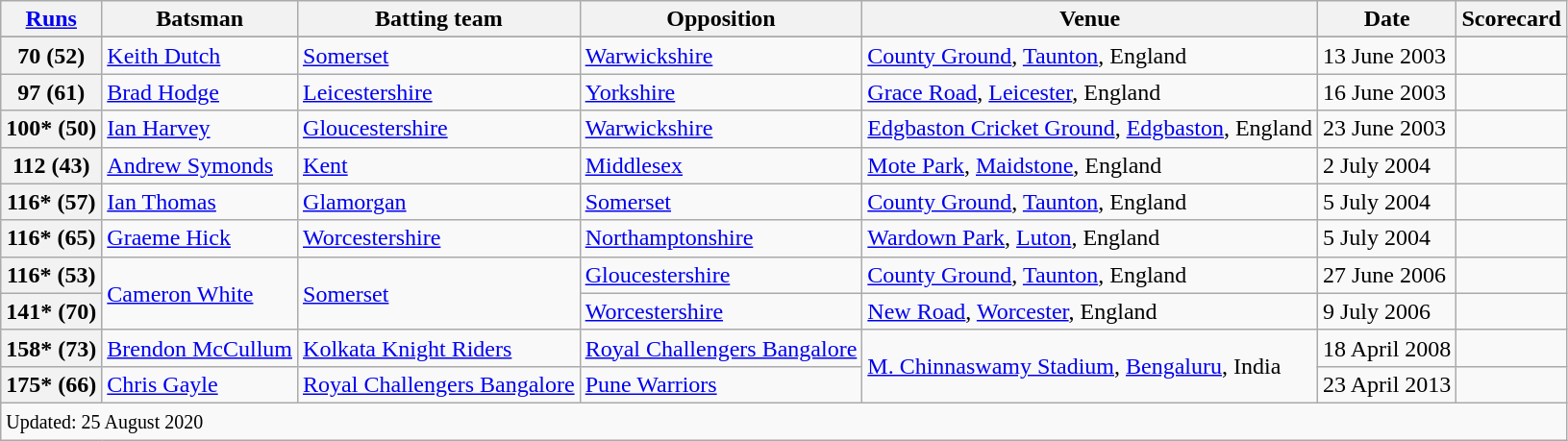<table class="wikitable sortable" style="text-align:centre;">
<tr>
<th scope="col"><a href='#'>Runs</a></th>
<th scope="col">Batsman</th>
<th scope="col">Batting team</th>
<th scope="col">Opposition</th>
<th scope="col">Venue</th>
<th scope="col">Date</th>
<th scope="col">Scorecard</th>
</tr>
<tr>
</tr>
<tr>
<th>70 (52)</th>
<td> <a href='#'>Keith Dutch</a></td>
<td><a href='#'>Somerset</a></td>
<td><a href='#'>Warwickshire</a></td>
<td><a href='#'>County Ground</a>, <a href='#'>Taunton</a>, England</td>
<td>13 June 2003</td>
<td></td>
</tr>
<tr>
<th>97 (61)</th>
<td> <a href='#'>Brad Hodge</a></td>
<td><a href='#'>Leicestershire</a></td>
<td><a href='#'>Yorkshire</a></td>
<td><a href='#'>Grace Road</a>, <a href='#'>Leicester</a>, England</td>
<td>16 June 2003</td>
<td></td>
</tr>
<tr>
<th>100* (50)</th>
<td> <a href='#'>Ian Harvey</a></td>
<td><a href='#'>Gloucestershire</a></td>
<td><a href='#'>Warwickshire</a></td>
<td><a href='#'>Edgbaston Cricket Ground</a>, <a href='#'>Edgbaston</a>, England</td>
<td>23 June 2003</td>
<td></td>
</tr>
<tr>
<th>112 (43)</th>
<td> <a href='#'>Andrew Symonds</a></td>
<td><a href='#'>Kent</a></td>
<td><a href='#'>Middlesex</a></td>
<td><a href='#'>Mote Park</a>, <a href='#'>Maidstone</a>, England</td>
<td>2 July 2004</td>
<td></td>
</tr>
<tr>
<th>116* (57)</th>
<td> <a href='#'>Ian Thomas</a></td>
<td><a href='#'>Glamorgan</a></td>
<td><a href='#'>Somerset</a></td>
<td><a href='#'>County Ground</a>, <a href='#'>Taunton</a>, England</td>
<td>5 July 2004</td>
<td></td>
</tr>
<tr>
<th>116* (65)</th>
<td> <a href='#'>Graeme Hick</a></td>
<td><a href='#'>Worcestershire</a></td>
<td><a href='#'>Northamptonshire</a></td>
<td><a href='#'>Wardown Park</a>, <a href='#'>Luton</a>, England</td>
<td>5 July 2004</td>
<td></td>
</tr>
<tr>
<th>116* (53)</th>
<td rowspan=2> <a href='#'>Cameron White</a></td>
<td rowspan=2><a href='#'>Somerset</a></td>
<td><a href='#'>Gloucestershire</a></td>
<td><a href='#'>County Ground</a>, <a href='#'>Taunton</a>, England</td>
<td>27 June 2006</td>
<td></td>
</tr>
<tr>
<th>141* (70)</th>
<td><a href='#'>Worcestershire</a></td>
<td><a href='#'>New Road</a>, <a href='#'>Worcester</a>, England</td>
<td>9 July 2006</td>
<td></td>
</tr>
<tr>
<th>158* (73)</th>
<td> <a href='#'>Brendon McCullum</a></td>
<td><a href='#'>Kolkata Knight Riders</a></td>
<td><a href='#'>Royal Challengers Bangalore</a></td>
<td rowspan=2><a href='#'>M. Chinnaswamy Stadium</a>, <a href='#'>Bengaluru</a>, India</td>
<td>18 April 2008</td>
<td></td>
</tr>
<tr>
<th>175* (66)</th>
<td> <a href='#'>Chris Gayle</a></td>
<td><a href='#'>Royal Challengers Bangalore</a></td>
<td><a href='#'>Pune Warriors</a></td>
<td>23 April 2013</td>
<td></td>
</tr>
<tr class="sortbottom">
<td scope="row" colspan=7><small>Updated: 25 August 2020</small></td>
</tr>
</table>
